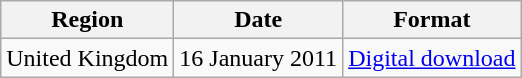<table class=wikitable>
<tr>
<th>Region</th>
<th>Date</th>
<th>Format</th>
</tr>
<tr>
<td>United Kingdom</td>
<td>16 January 2011</td>
<td><a href='#'>Digital download</a></td>
</tr>
</table>
